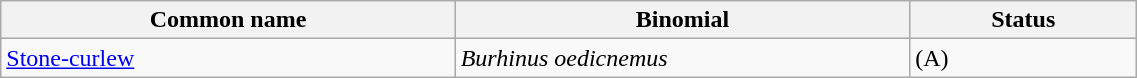<table style="width:60%;" class="wikitable">
<tr>
<th width=40%>Common name</th>
<th width=40%>Binomial</th>
<th width=20%>Status</th>
</tr>
<tr>
<td><a href='#'>Stone-curlew</a></td>
<td><em>Burhinus oedicnemus</em></td>
<td>(A)</td>
</tr>
</table>
